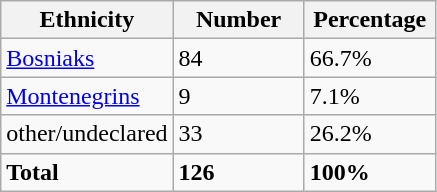<table class="wikitable">
<tr>
<th width="100px">Ethnicity</th>
<th width="80px">Number</th>
<th width="80px">Percentage</th>
</tr>
<tr>
<td><a href='#'>Bosniaks</a></td>
<td>84</td>
<td>66.7%</td>
</tr>
<tr>
<td><a href='#'>Montenegrins</a></td>
<td>9</td>
<td>7.1%</td>
</tr>
<tr>
<td>other/undeclared</td>
<td>33</td>
<td>26.2%</td>
</tr>
<tr>
<td><strong>Total</strong></td>
<td><strong>126</strong></td>
<td><strong>100%</strong></td>
</tr>
</table>
